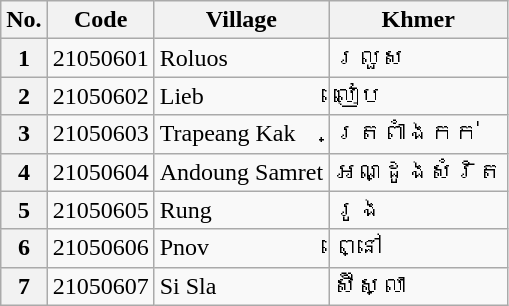<table class="wikitable sortable mw-collapsible">
<tr>
<th>No.</th>
<th>Code</th>
<th>Village</th>
<th>Khmer</th>
</tr>
<tr>
<th>1</th>
<td>21050601</td>
<td>Roluos</td>
<td>រលួស</td>
</tr>
<tr>
<th>2</th>
<td>21050602</td>
<td>Lieb</td>
<td>លៀប</td>
</tr>
<tr>
<th>3</th>
<td>21050603</td>
<td>Trapeang Kak</td>
<td>ត្រពាំងកក់</td>
</tr>
<tr>
<th>4</th>
<td>21050604</td>
<td>Andoung Samret</td>
<td>អណ្ដូងសំរិត</td>
</tr>
<tr>
<th>5</th>
<td>21050605</td>
<td>Rung</td>
<td>រូង</td>
</tr>
<tr>
<th>6</th>
<td>21050606</td>
<td>Pnov</td>
<td>ព្នៅ</td>
</tr>
<tr>
<th>7</th>
<td>21050607</td>
<td>Si Sla</td>
<td>ស៊ីស្លា</td>
</tr>
</table>
